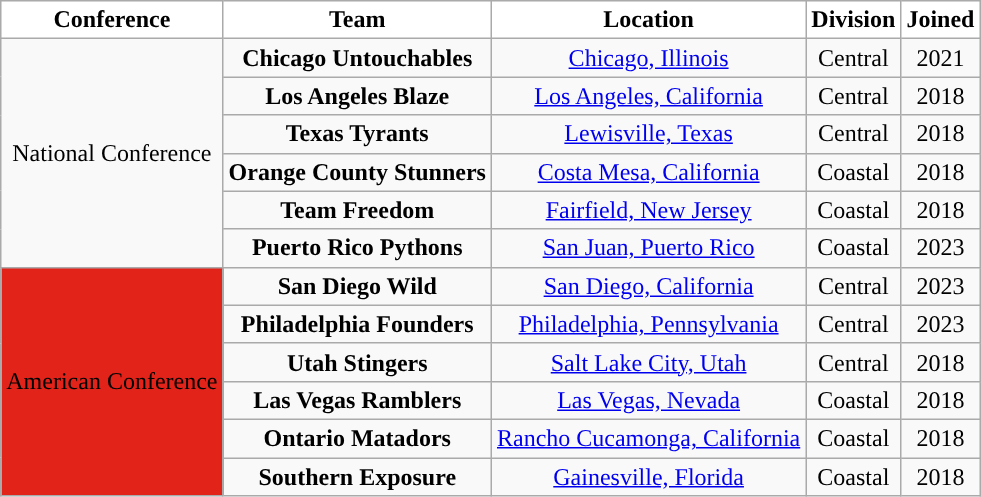<table class="wikitable sortable" style="text-align:center">
<tr>
<th scope="col" style="background:white">Conference</th>
<th scope="col" style="background:white">Team</th>
<th scope="col" style="background:white">Location</th>
<th scope="col" style="background:white">Division</th>
<th scope="col" style="background:white">Joined</th>
</tr>
<tr>
<td rowspan="6"><span>National Conference</span></td>
<td scope="row"><strong>Chicago Untouchables</strong></td>
<td><a href='#'>Chicago, Illinois</a></td>
<td>Central</td>
<td align=center>2021</td>
</tr>
<tr>
<td scope="row"><strong>Los Angeles Blaze</strong></td>
<td><a href='#'>Los Angeles, California</a></td>
<td>Central</td>
<td align=center>2018</td>
</tr>
<tr>
<td scope="row"><strong>Texas Tyrants</strong></td>
<td><a href='#'>Lewisville, Texas</a></td>
<td>Central</td>
<td align="center">2018</td>
</tr>
<tr>
<td scope="row"><strong>Orange County Stunners</strong></td>
<td><a href='#'>Costa Mesa, California</a></td>
<td>Coastal</td>
<td align=center>2018</td>
</tr>
<tr>
<td scope="row"><strong>Team Freedom</strong></td>
<td><a href='#'>Fairfield, New Jersey</a></td>
<td>Coastal</td>
<td align=center>2018</td>
</tr>
<tr>
<td scope="row"><strong>Puerto Rico Pythons</strong></td>
<td><a href='#'>San Juan, Puerto Rico</a></td>
<td>Coastal</td>
<td align="center">2023</td>
</tr>
<tr>
<td rowspan="6" style="background:#E2231A;"><span>American Conference</span></td>
<td scope="row"><strong>San Diego Wild</strong></td>
<td><a href='#'>San Diego, California</a></td>
<td>Central</td>
<td align=center>2023</td>
</tr>
<tr>
<td scope="row"><strong>Philadelphia Founders</strong></td>
<td><a href='#'>Philadelphia, Pennsylvania</a></td>
<td>Central</td>
<td align=center>2023</td>
</tr>
<tr>
<td scope="row"><strong>Utah Stingers</strong></td>
<td><a href='#'>Salt Lake City, Utah</a></td>
<td>Central</td>
<td align="center">2018</td>
</tr>
<tr>
<td scope="row"><strong>Las Vegas Ramblers</strong></td>
<td><a href='#'>Las Vegas, Nevada</a></td>
<td>Coastal</td>
<td align=center>2018</td>
</tr>
<tr>
<td scope="row"><strong>Ontario Matadors</strong></td>
<td><a href='#'>Rancho Cucamonga, California</a></td>
<td>Coastal</td>
<td align=center>2018</td>
</tr>
<tr>
<td scope="row"><strong>Southern Exposure</strong></td>
<td><a href='#'>Gainesville, Florida</a></td>
<td>Coastal</td>
<td align=center>2018</td>
</tr>
</table>
